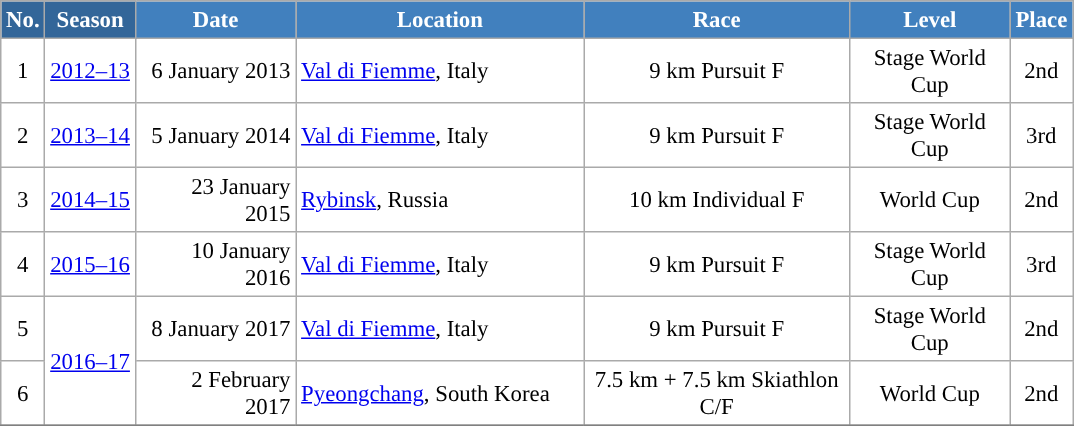<table class="wikitable sortable" style="font-size:95%; text-align:center; border:grey solid 1px; border-collapse:collapse; background:#ffffff;">
<tr style="background:#efefef;">
<th style="background-color:#369; color:white;">No.</th>
<th style="background-color:#369; color:white;">Season</th>
<th style="background-color:#4180be; color:white; width:100px;">Date</th>
<th style="background-color:#4180be; color:white; width:185px;">Location</th>
<th style="background-color:#4180be; color:white; width:170px;">Race</th>
<th style="background-color:#4180be; color:white; width:100px;">Level</th>
<th style="background-color:#4180be; color:white;">Place</th>
</tr>
<tr>
<td align=center>1</td>
<td rowspan=1 align=center><a href='#'>2012–13</a></td>
<td align=right>6 January 2013</td>
<td align=left> <a href='#'>Val di Fiemme</a>, Italy</td>
<td>9 km Pursuit F</td>
<td>Stage World Cup</td>
<td>2nd</td>
</tr>
<tr>
<td align=center>2</td>
<td rowspan=1 align=center><a href='#'>2013–14</a></td>
<td align=right>5 January 2014</td>
<td align=left> <a href='#'>Val di Fiemme</a>, Italy</td>
<td>9 km Pursuit F</td>
<td>Stage World Cup</td>
<td>3rd</td>
</tr>
<tr>
<td align=center>3</td>
<td rowspan=1 align=center><a href='#'>2014–15</a></td>
<td align=right>23 January 2015</td>
<td align=left> <a href='#'>Rybinsk</a>, Russia</td>
<td>10 km Individual F</td>
<td>World Cup</td>
<td>2nd</td>
</tr>
<tr>
<td align=center>4</td>
<td rowspan=1 align=center><a href='#'>2015–16</a></td>
<td align=right>10 January 2016</td>
<td align=left> <a href='#'>Val di Fiemme</a>, Italy</td>
<td>9 km Pursuit F</td>
<td>Stage World Cup</td>
<td>3rd</td>
</tr>
<tr>
<td align=center>5</td>
<td rowspan=2 align=center><a href='#'>2016–17</a></td>
<td align=right>8 January 2017</td>
<td align=left> <a href='#'>Val di Fiemme</a>, Italy</td>
<td>9 km Pursuit F</td>
<td>Stage World Cup</td>
<td>2nd</td>
</tr>
<tr>
<td align=center>6</td>
<td align=right>2 February 2017</td>
<td align=left> <a href='#'>Pyeongchang</a>, South Korea</td>
<td>7.5 km + 7.5 km Skiathlon C/F</td>
<td>World Cup</td>
<td>2nd</td>
</tr>
<tr>
</tr>
</table>
